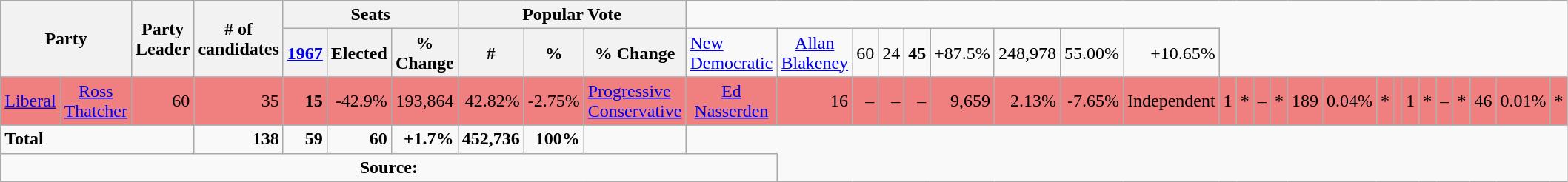<table class="wikitable">
<tr>
<th rowspan=2 colspan=2>Party</th>
<th rowspan=2>Party Leader</th>
<th rowspan=2># of<br>candidates</th>
<th colspan=3>Seats</th>
<th colspan=3>Popular Vote</th>
</tr>
<tr>
<th><a href='#'>1967</a></th>
<th>Elected</th>
<th>% Change</th>
<th>#</th>
<th>%</th>
<th>% Change<br></th>
<td><a href='#'>New Democratic</a></td>
<td align="center"><a href='#'>Allan Blakeney</a></td>
<td align="right">60</td>
<td align="right">24</td>
<td align="right"><strong>45</strong></td>
<td align="right">+87.5%</td>
<td align="right">248,978</td>
<td align="right">55.00%</td>
<td align="right">+10.65%</td>
</tr>
<tr bgcolor="lightcoral">
<td><a href='#'>Liberal</a></td>
<td align="center"><a href='#'>Ross Thatcher</a></td>
<td align="right">60</td>
<td align="right">35</td>
<td align="right"><strong>15</strong></td>
<td align="right">-42.9%</td>
<td align="right">193,864</td>
<td align="right">42.82%</td>
<td align="right">-2.75%<br></td>
<td><a href='#'>Progressive Conservative</a></td>
<td align="center"><a href='#'>Ed Nasserden</a></td>
<td align="right">16</td>
<td align="right">–</td>
<td align="right">–</td>
<td align="right">–</td>
<td align="right">9,659</td>
<td align="right">2.13%</td>
<td align="right">-7.65%<br></td>
<td colspan=2>Independent</td>
<td align="right">1</td>
<td align="right">*</td>
<td align="right">–</td>
<td align="right">*</td>
<td align="right">189</td>
<td align="right">0.04%</td>
<td align="right">*<br></td>
<td align="center"></td>
<td align="right">1</td>
<td align="right">*</td>
<td align="right">–</td>
<td align="right">*</td>
<td align="right">46</td>
<td align="right">0.01%</td>
<td align="right">*</td>
</tr>
<tr>
<td colspan=3><strong>Total</strong></td>
<td align="right"><strong>138</strong></td>
<td align="right"><strong>59</strong></td>
<td align="right"><strong>60</strong></td>
<td align="right"><strong>+1.7%</strong></td>
<td align="right"><strong>452,736</strong></td>
<td align="right"><strong>100%</strong></td>
<td align="right"> </td>
</tr>
<tr>
<td align="center" colspan=11><strong>Source:</strong> </td>
</tr>
<tr>
</tr>
</table>
